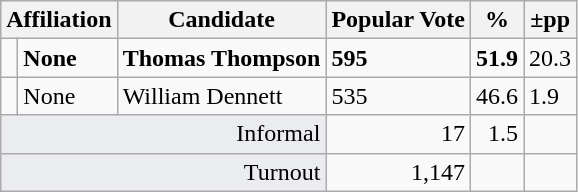<table class="wikitable col4right col5right">
<tr>
<th colspan="2">Affiliation</th>
<th>Candidate</th>
<th>Popular Vote</th>
<th>%</th>
<th>±pp</th>
</tr>
<tr>
<td></td>
<td><strong>None</strong></td>
<td><strong>Thomas Thompson</strong></td>
<td><strong>595</strong></td>
<td><strong>51.9</strong></td>
<td>20.3</td>
</tr>
<tr>
<td></td>
<td>None</td>
<td>William Dennett</td>
<td>535</td>
<td>46.6</td>
<td>1.9</td>
</tr>
<tr>
<td colspan="3" style="text-align:right;background-color:#eaecf0">Informal</td>
<td style="text-align:right">17</td>
<td style="text-align:right">1.5</td>
<td></td>
</tr>
<tr>
<td colspan="3" style="text-align:right;background-color:#eaecf0">Turnout</td>
<td style="text-align:right">1,147</td>
<td></td>
<td></td>
</tr>
</table>
